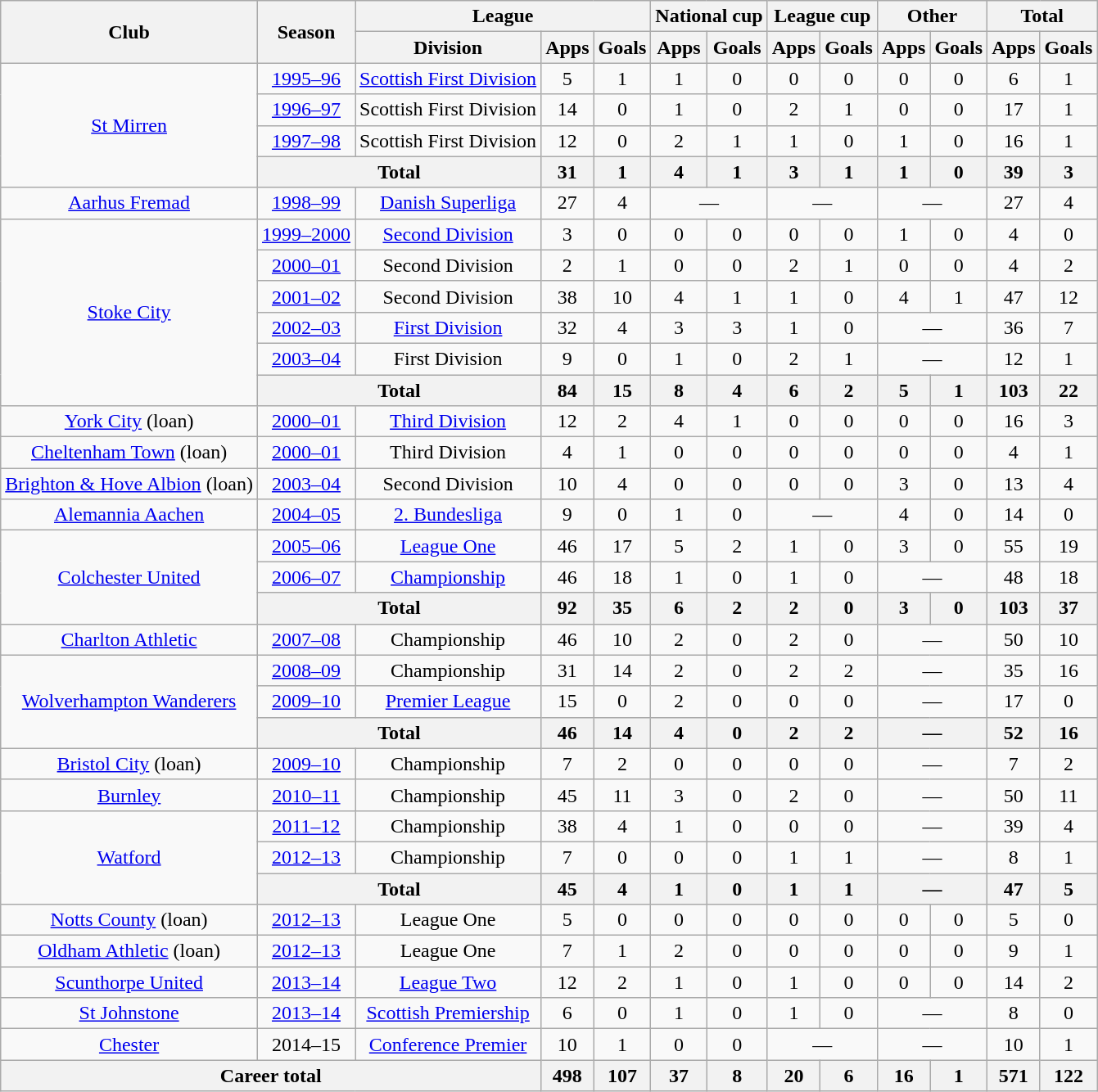<table class="wikitable" style="text-align:center;">
<tr>
<th rowspan="2">Club</th>
<th rowspan="2">Season</th>
<th colspan="3">League</th>
<th colspan="2">National cup</th>
<th colspan="2">League cup</th>
<th colspan="2">Other</th>
<th colspan="2">Total</th>
</tr>
<tr>
<th>Division</th>
<th>Apps</th>
<th>Goals</th>
<th>Apps</th>
<th>Goals</th>
<th>Apps</th>
<th>Goals</th>
<th>Apps</th>
<th>Goals</th>
<th>Apps</th>
<th>Goals</th>
</tr>
<tr>
<td rowspan="4"><a href='#'>St Mirren</a></td>
<td><a href='#'>1995–96</a></td>
<td><a href='#'>Scottish First Division</a></td>
<td>5</td>
<td>1</td>
<td>1</td>
<td>0</td>
<td>0</td>
<td>0</td>
<td>0</td>
<td>0</td>
<td>6</td>
<td>1</td>
</tr>
<tr>
<td><a href='#'>1996–97</a></td>
<td>Scottish First Division</td>
<td>14</td>
<td>0</td>
<td>1</td>
<td>0</td>
<td>2</td>
<td>1</td>
<td>0</td>
<td>0</td>
<td>17</td>
<td>1</td>
</tr>
<tr>
<td><a href='#'>1997–98</a></td>
<td>Scottish First Division</td>
<td>12</td>
<td>0</td>
<td>2</td>
<td>1</td>
<td>1</td>
<td>0</td>
<td>1</td>
<td>0</td>
<td>16</td>
<td>1</td>
</tr>
<tr>
<th colspan="2">Total</th>
<th>31</th>
<th>1</th>
<th>4</th>
<th>1</th>
<th>3</th>
<th>1</th>
<th>1</th>
<th>0</th>
<th>39</th>
<th>3</th>
</tr>
<tr>
<td><a href='#'>Aarhus Fremad</a></td>
<td><a href='#'>1998–99</a></td>
<td><a href='#'>Danish Superliga</a></td>
<td>27</td>
<td>4</td>
<td colspan="2">—</td>
<td colspan="2">—</td>
<td colspan="2">—</td>
<td>27</td>
<td>4</td>
</tr>
<tr>
<td rowspan="6"><a href='#'>Stoke City</a></td>
<td><a href='#'>1999–2000</a></td>
<td><a href='#'>Second Division</a></td>
<td>3</td>
<td>0</td>
<td>0</td>
<td>0</td>
<td>0</td>
<td>0</td>
<td>1</td>
<td>0</td>
<td>4</td>
<td>0</td>
</tr>
<tr>
<td><a href='#'>2000–01</a></td>
<td>Second Division</td>
<td>2</td>
<td>1</td>
<td>0</td>
<td>0</td>
<td>2</td>
<td>1</td>
<td>0</td>
<td>0</td>
<td>4</td>
<td>2</td>
</tr>
<tr>
<td><a href='#'>2001–02</a></td>
<td>Second Division</td>
<td>38</td>
<td>10</td>
<td>4</td>
<td>1</td>
<td>1</td>
<td>0</td>
<td>4</td>
<td>1</td>
<td>47</td>
<td>12</td>
</tr>
<tr>
<td><a href='#'>2002–03</a></td>
<td><a href='#'>First Division</a></td>
<td>32</td>
<td>4</td>
<td>3</td>
<td>3</td>
<td>1</td>
<td>0</td>
<td colspan="2">—</td>
<td>36</td>
<td>7</td>
</tr>
<tr>
<td><a href='#'>2003–04</a></td>
<td>First Division</td>
<td>9</td>
<td>0</td>
<td>1</td>
<td>0</td>
<td>2</td>
<td>1</td>
<td colspan="2">—</td>
<td>12</td>
<td>1</td>
</tr>
<tr>
<th colspan="2">Total</th>
<th>84</th>
<th>15</th>
<th>8</th>
<th>4</th>
<th>6</th>
<th>2</th>
<th>5</th>
<th>1</th>
<th>103</th>
<th>22</th>
</tr>
<tr>
<td><a href='#'>York City</a> (loan)</td>
<td><a href='#'>2000–01</a></td>
<td><a href='#'>Third Division</a></td>
<td>12</td>
<td>2</td>
<td>4</td>
<td>1</td>
<td>0</td>
<td>0</td>
<td>0</td>
<td>0</td>
<td>16</td>
<td>3</td>
</tr>
<tr>
<td><a href='#'>Cheltenham Town</a> (loan)</td>
<td><a href='#'>2000–01</a></td>
<td>Third Division</td>
<td>4</td>
<td>1</td>
<td>0</td>
<td>0</td>
<td>0</td>
<td>0</td>
<td>0</td>
<td>0</td>
<td>4</td>
<td>1</td>
</tr>
<tr>
<td><a href='#'>Brighton & Hove Albion</a> (loan)</td>
<td><a href='#'>2003–04</a></td>
<td>Second Division</td>
<td>10</td>
<td>4</td>
<td>0</td>
<td>0</td>
<td>0</td>
<td>0</td>
<td>3</td>
<td>0</td>
<td>13</td>
<td>4</td>
</tr>
<tr>
<td><a href='#'>Alemannia Aachen</a></td>
<td><a href='#'>2004–05</a></td>
<td><a href='#'>2. Bundesliga</a></td>
<td>9</td>
<td>0</td>
<td>1</td>
<td>0</td>
<td colspan="2">—</td>
<td>4</td>
<td>0</td>
<td>14</td>
<td>0</td>
</tr>
<tr>
<td rowspan="3"><a href='#'>Colchester United</a></td>
<td><a href='#'>2005–06</a></td>
<td><a href='#'>League One</a></td>
<td>46</td>
<td>17</td>
<td>5</td>
<td>2</td>
<td>1</td>
<td>0</td>
<td>3</td>
<td>0</td>
<td>55</td>
<td>19</td>
</tr>
<tr>
<td><a href='#'>2006–07</a></td>
<td><a href='#'>Championship</a></td>
<td>46</td>
<td>18</td>
<td>1</td>
<td>0</td>
<td>1</td>
<td>0</td>
<td colspan="2">—</td>
<td>48</td>
<td>18</td>
</tr>
<tr>
<th colspan="2">Total</th>
<th>92</th>
<th>35</th>
<th>6</th>
<th>2</th>
<th>2</th>
<th>0</th>
<th>3</th>
<th>0</th>
<th>103</th>
<th>37</th>
</tr>
<tr>
<td><a href='#'>Charlton Athletic</a></td>
<td><a href='#'>2007–08</a></td>
<td>Championship</td>
<td>46</td>
<td>10</td>
<td>2</td>
<td>0</td>
<td>2</td>
<td>0</td>
<td colspan="2">—</td>
<td>50</td>
<td>10</td>
</tr>
<tr>
<td rowspan="3"><a href='#'>Wolverhampton Wanderers</a></td>
<td><a href='#'>2008–09</a></td>
<td>Championship</td>
<td>31</td>
<td>14</td>
<td>2</td>
<td>0</td>
<td>2</td>
<td>2</td>
<td colspan="2">—</td>
<td>35</td>
<td>16</td>
</tr>
<tr>
<td><a href='#'>2009–10</a></td>
<td><a href='#'>Premier League</a></td>
<td>15</td>
<td>0</td>
<td>2</td>
<td>0</td>
<td>0</td>
<td>0</td>
<td colspan="2">—</td>
<td>17</td>
<td>0</td>
</tr>
<tr>
<th colspan="2">Total</th>
<th>46</th>
<th>14</th>
<th>4</th>
<th>0</th>
<th>2</th>
<th>2</th>
<th colspan="2">—</th>
<th>52</th>
<th>16</th>
</tr>
<tr>
<td><a href='#'>Bristol City</a> (loan)</td>
<td><a href='#'>2009–10</a></td>
<td>Championship</td>
<td>7</td>
<td>2</td>
<td>0</td>
<td>0</td>
<td>0</td>
<td>0</td>
<td colspan="2">—</td>
<td>7</td>
<td>2</td>
</tr>
<tr>
<td><a href='#'>Burnley</a></td>
<td><a href='#'>2010–11</a></td>
<td>Championship</td>
<td>45</td>
<td>11</td>
<td>3</td>
<td>0</td>
<td>2</td>
<td>0</td>
<td colspan="2">—</td>
<td>50</td>
<td>11</td>
</tr>
<tr>
<td rowspan="3"><a href='#'>Watford</a></td>
<td><a href='#'>2011–12</a></td>
<td>Championship</td>
<td>38</td>
<td>4</td>
<td>1</td>
<td>0</td>
<td>0</td>
<td>0</td>
<td colspan="2">—</td>
<td>39</td>
<td>4</td>
</tr>
<tr>
<td><a href='#'>2012–13</a></td>
<td>Championship</td>
<td>7</td>
<td>0</td>
<td>0</td>
<td>0</td>
<td>1</td>
<td>1</td>
<td colspan="2">—</td>
<td>8</td>
<td>1</td>
</tr>
<tr>
<th colspan="2">Total</th>
<th>45</th>
<th>4</th>
<th>1</th>
<th>0</th>
<th>1</th>
<th>1</th>
<th colspan="2">—</th>
<th>47</th>
<th>5</th>
</tr>
<tr>
<td><a href='#'>Notts County</a> (loan)</td>
<td><a href='#'>2012–13</a></td>
<td>League One</td>
<td>5</td>
<td>0</td>
<td>0</td>
<td>0</td>
<td>0</td>
<td>0</td>
<td>0</td>
<td>0</td>
<td>5</td>
<td>0</td>
</tr>
<tr>
<td><a href='#'>Oldham Athletic</a> (loan)</td>
<td><a href='#'>2012–13</a></td>
<td>League One</td>
<td>7</td>
<td>1</td>
<td>2</td>
<td>0</td>
<td>0</td>
<td>0</td>
<td>0</td>
<td>0</td>
<td>9</td>
<td>1</td>
</tr>
<tr>
<td><a href='#'>Scunthorpe United</a></td>
<td><a href='#'>2013–14</a></td>
<td><a href='#'>League Two</a></td>
<td>12</td>
<td>2</td>
<td>1</td>
<td>0</td>
<td>1</td>
<td>0</td>
<td>0</td>
<td>0</td>
<td>14</td>
<td>2</td>
</tr>
<tr>
<td><a href='#'>St Johnstone</a></td>
<td><a href='#'>2013–14</a></td>
<td><a href='#'>Scottish Premiership</a></td>
<td>6</td>
<td>0</td>
<td>1</td>
<td>0</td>
<td>1</td>
<td>0</td>
<td colspan="2">—</td>
<td>8</td>
<td>0</td>
</tr>
<tr>
<td><a href='#'>Chester</a></td>
<td>2014–15</td>
<td><a href='#'>Conference Premier</a></td>
<td>10</td>
<td>1</td>
<td>0</td>
<td>0</td>
<td colspan="2">—</td>
<td colspan="2">—</td>
<td>10</td>
<td>1</td>
</tr>
<tr>
<th colspan="3">Career total</th>
<th>498</th>
<th>107</th>
<th>37</th>
<th>8</th>
<th>20</th>
<th>6</th>
<th>16</th>
<th>1</th>
<th>571</th>
<th>122</th>
</tr>
</table>
